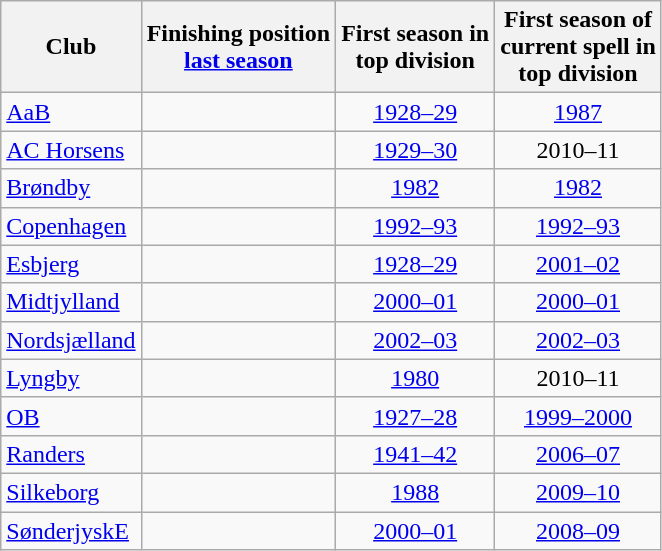<table class="wikitable sortable" style="text-align:center;">
<tr>
<th>Club</th>
<th>Finishing position<br><a href='#'>last season</a></th>
<th>First season in<br>top division</th>
<th>First season of<br>current spell in<br>top division</th>
</tr>
<tr>
<td style="text-align:left;"><a href='#'>AaB</a></td>
<td></td>
<td><a href='#'>1928–29</a></td>
<td><a href='#'>1987</a></td>
</tr>
<tr>
<td style="text-align:left;"><a href='#'>AC Horsens</a></td>
<td></td>
<td><a href='#'>1929–30</a></td>
<td>2010–11</td>
</tr>
<tr>
<td style="text-align:left;"><a href='#'>Brøndby</a></td>
<td></td>
<td><a href='#'>1982</a></td>
<td><a href='#'>1982</a></td>
</tr>
<tr>
<td style="text-align:left;"><a href='#'>Copenhagen</a></td>
<td></td>
<td><a href='#'>1992–93</a></td>
<td><a href='#'>1992–93</a></td>
</tr>
<tr>
<td style="text-align:left;"><a href='#'>Esbjerg</a></td>
<td></td>
<td><a href='#'>1928–29</a></td>
<td><a href='#'>2001–02</a></td>
</tr>
<tr>
<td style="text-align:left;"><a href='#'>Midtjylland</a></td>
<td></td>
<td><a href='#'>2000–01</a></td>
<td><a href='#'>2000–01</a></td>
</tr>
<tr>
<td style="text-align:left;"><a href='#'>Nordsjælland</a></td>
<td></td>
<td><a href='#'>2002–03</a></td>
<td><a href='#'>2002–03</a></td>
</tr>
<tr>
<td style="text-align:left;"><a href='#'>Lyngby</a></td>
<td></td>
<td><a href='#'>1980</a></td>
<td>2010–11</td>
</tr>
<tr>
<td style="text-align:left;"><a href='#'>OB</a></td>
<td></td>
<td><a href='#'>1927–28</a></td>
<td><a href='#'>1999–2000</a></td>
</tr>
<tr>
<td style="text-align:left;"><a href='#'>Randers</a></td>
<td></td>
<td><a href='#'>1941–42</a></td>
<td><a href='#'>2006–07</a></td>
</tr>
<tr>
<td style="text-align:left;"><a href='#'>Silkeborg</a></td>
<td></td>
<td><a href='#'>1988</a></td>
<td><a href='#'>2009–10</a></td>
</tr>
<tr>
<td style="text-align:left;"><a href='#'>SønderjyskE</a></td>
<td></td>
<td><a href='#'>2000–01</a></td>
<td><a href='#'>2008–09</a></td>
</tr>
</table>
